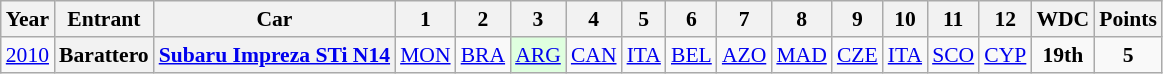<table class="wikitable" border="1" style="text-align:center; font-size:90%;">
<tr>
<th>Year</th>
<th>Entrant</th>
<th>Car</th>
<th>1</th>
<th>2</th>
<th>3</th>
<th>4</th>
<th>5</th>
<th>6</th>
<th>7</th>
<th>8</th>
<th>9</th>
<th>10</th>
<th>11</th>
<th>12</th>
<th>WDC</th>
<th>Points</th>
</tr>
<tr>
<td><a href='#'>2010</a></td>
<th> Barattero</th>
<th><a href='#'>Subaru Impreza STi N14</a></th>
<td><a href='#'>MON</a></td>
<td><a href='#'>BRA</a></td>
<td style="background:#DFFFDF;"><a href='#'>ARG</a><br></td>
<td><a href='#'>CAN</a></td>
<td><a href='#'>ITA</a></td>
<td><a href='#'>BEL</a></td>
<td><a href='#'>AZO</a></td>
<td><a href='#'>MAD</a></td>
<td><a href='#'>CZE</a></td>
<td><a href='#'>ITA</a></td>
<td><a href='#'>SCO</a></td>
<td><a href='#'>CYP</a></td>
<td><strong>19th</strong></td>
<td><strong>5</strong></td>
</tr>
</table>
